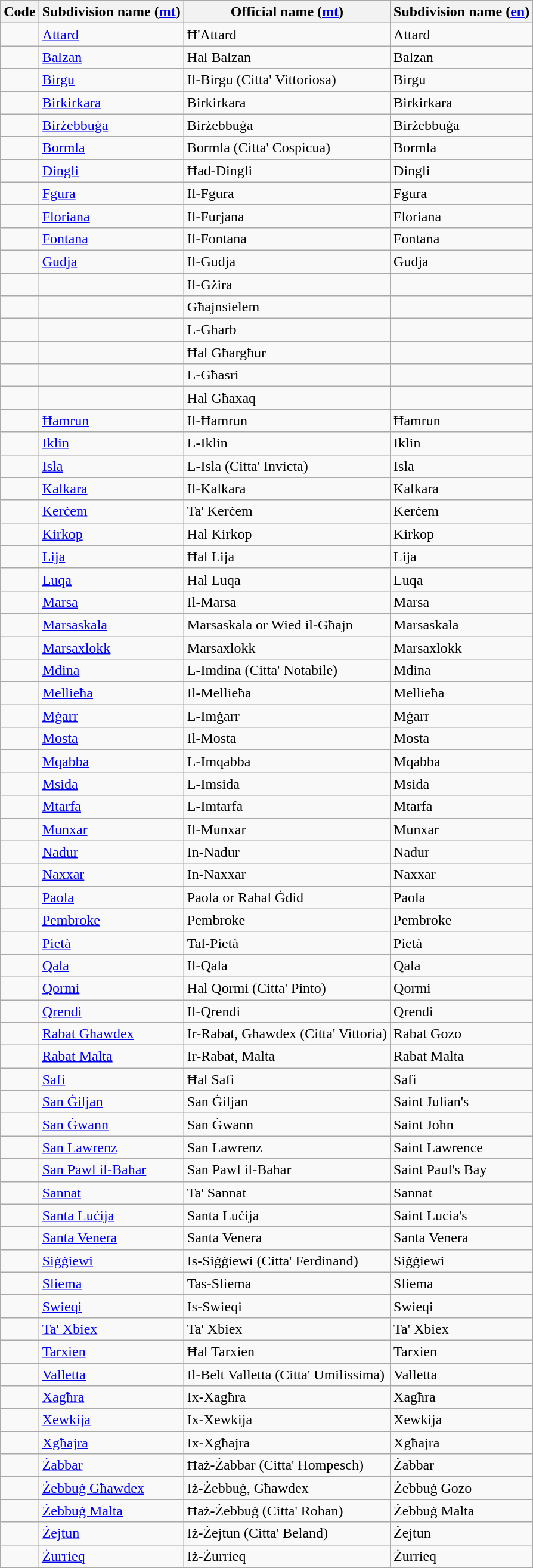<table class="wikitable sortable">
<tr>
<th>Code</th>
<th>Subdivision name (<a href='#'>mt</a>)</th>
<th>Official name (<a href='#'>mt</a>) </th>
<th>Subdivision name (<a href='#'>en</a>)</th>
</tr>
<tr>
<td></td>
<td><a href='#'>Attard</a></td>
<td>Ħ'Attard</td>
<td>Attard</td>
</tr>
<tr>
<td></td>
<td><a href='#'>Balzan</a></td>
<td>Ħal Balzan</td>
<td>Balzan</td>
</tr>
<tr>
<td></td>
<td><a href='#'>Birgu</a></td>
<td>Il-Birgu (Citta' Vittoriosa)</td>
<td>Birgu</td>
</tr>
<tr>
<td></td>
<td><a href='#'>Birkirkara</a></td>
<td>Birkirkara</td>
<td>Birkirkara</td>
</tr>
<tr>
<td></td>
<td><a href='#'>Birżebbuġa</a></td>
<td>Birżebbuġa</td>
<td>Birżebbuġa</td>
</tr>
<tr>
<td></td>
<td><a href='#'>Bormla</a></td>
<td>Bormla (Citta' Cospicua)</td>
<td>Bormla</td>
</tr>
<tr>
<td></td>
<td><a href='#'>Dingli</a></td>
<td>Ħad-Dingli</td>
<td>Dingli</td>
</tr>
<tr>
<td></td>
<td><a href='#'>Fgura</a></td>
<td>Il-Fgura</td>
<td>Fgura</td>
</tr>
<tr>
<td></td>
<td><a href='#'>Floriana</a></td>
<td>Il-Furjana</td>
<td>Floriana</td>
</tr>
<tr>
<td></td>
<td><a href='#'>Fontana</a></td>
<td>Il-Fontana</td>
<td>Fontana</td>
</tr>
<tr>
<td></td>
<td><a href='#'>Gudja</a></td>
<td>Il-Gudja</td>
<td>Gudja</td>
</tr>
<tr>
<td></td>
<td></td>
<td>Il-Gżira</td>
<td></td>
</tr>
<tr>
<td></td>
<td></td>
<td>Għajnsielem</td>
<td></td>
</tr>
<tr>
<td></td>
<td></td>
<td>L-Għarb</td>
<td></td>
</tr>
<tr>
<td></td>
<td></td>
<td>Ħal Għargħur</td>
<td></td>
</tr>
<tr>
<td></td>
<td></td>
<td>L-Għasri</td>
<td></td>
</tr>
<tr>
<td></td>
<td></td>
<td>Ħal Għaxaq</td>
<td></td>
</tr>
<tr>
<td></td>
<td><a href='#'>Ħamrun</a></td>
<td>Il-Ħamrun</td>
<td>Ħamrun</td>
</tr>
<tr>
<td></td>
<td><a href='#'>Iklin</a></td>
<td>L-Iklin</td>
<td>Iklin</td>
</tr>
<tr>
<td></td>
<td><a href='#'>Isla</a></td>
<td>L-Isla (Citta' Invicta)</td>
<td>Isla</td>
</tr>
<tr>
<td></td>
<td><a href='#'>Kalkara</a></td>
<td>Il-Kalkara</td>
<td>Kalkara</td>
</tr>
<tr>
<td></td>
<td><a href='#'>Kerċem</a></td>
<td>Ta' Kerċem</td>
<td>Kerċem</td>
</tr>
<tr>
<td></td>
<td><a href='#'>Kirkop</a></td>
<td>Ħal Kirkop</td>
<td>Kirkop</td>
</tr>
<tr>
<td></td>
<td><a href='#'>Lija</a></td>
<td>Ħal Lija</td>
<td>Lija</td>
</tr>
<tr>
<td></td>
<td><a href='#'>Luqa</a></td>
<td>Ħal Luqa</td>
<td>Luqa</td>
</tr>
<tr>
<td></td>
<td><a href='#'>Marsa</a></td>
<td>Il-Marsa</td>
<td>Marsa</td>
</tr>
<tr>
<td></td>
<td><a href='#'>Marsaskala</a></td>
<td>Marsaskala or Wied il-Għajn</td>
<td>Marsaskala</td>
</tr>
<tr>
<td></td>
<td><a href='#'>Marsaxlokk</a></td>
<td>Marsaxlokk</td>
<td>Marsaxlokk</td>
</tr>
<tr>
<td></td>
<td><a href='#'>Mdina</a></td>
<td>L-Imdina (Citta' Notabile)</td>
<td>Mdina</td>
</tr>
<tr>
<td></td>
<td><a href='#'>Mellieħa</a></td>
<td>Il-Mellieħa</td>
<td>Mellieħa</td>
</tr>
<tr>
<td></td>
<td><a href='#'>Mġarr</a></td>
<td>L-Imġarr</td>
<td>Mġarr</td>
</tr>
<tr>
<td></td>
<td><a href='#'>Mosta</a></td>
<td>Il-Mosta</td>
<td>Mosta</td>
</tr>
<tr>
<td></td>
<td><a href='#'>Mqabba</a></td>
<td>L-Imqabba</td>
<td>Mqabba</td>
</tr>
<tr>
<td></td>
<td><a href='#'>Msida</a></td>
<td>L-Imsida</td>
<td>Msida</td>
</tr>
<tr>
<td></td>
<td><a href='#'>Mtarfa</a></td>
<td>L-Imtarfa</td>
<td>Mtarfa</td>
</tr>
<tr>
<td></td>
<td><a href='#'>Munxar</a></td>
<td>Il-Munxar</td>
<td>Munxar</td>
</tr>
<tr>
<td></td>
<td><a href='#'>Nadur</a></td>
<td>In-Nadur</td>
<td>Nadur</td>
</tr>
<tr>
<td></td>
<td><a href='#'>Naxxar</a></td>
<td>In-Naxxar</td>
<td>Naxxar</td>
</tr>
<tr>
<td></td>
<td><a href='#'>Paola</a></td>
<td>Paola or Raħal Ġdid</td>
<td>Paola</td>
</tr>
<tr>
<td></td>
<td><a href='#'>Pembroke</a></td>
<td>Pembroke</td>
<td>Pembroke</td>
</tr>
<tr>
<td></td>
<td><a href='#'>Pietà</a></td>
<td>Tal-Pietà</td>
<td>Pietà</td>
</tr>
<tr>
<td></td>
<td><a href='#'>Qala</a></td>
<td>Il-Qala</td>
<td>Qala</td>
</tr>
<tr>
<td></td>
<td><a href='#'>Qormi</a></td>
<td>Ħal Qormi (Citta' Pinto)</td>
<td>Qormi</td>
</tr>
<tr>
<td></td>
<td><a href='#'>Qrendi</a></td>
<td>Il-Qrendi</td>
<td>Qrendi</td>
</tr>
<tr>
<td></td>
<td><a href='#'>Rabat Għawdex</a></td>
<td>Ir-Rabat, Għawdex (Citta' Vittoria)</td>
<td>Rabat Gozo</td>
</tr>
<tr>
<td></td>
<td><a href='#'>Rabat Malta</a></td>
<td>Ir-Rabat, Malta</td>
<td>Rabat Malta</td>
</tr>
<tr>
<td></td>
<td><a href='#'>Safi</a></td>
<td>Ħal Safi</td>
<td>Safi</td>
</tr>
<tr>
<td></td>
<td><a href='#'>San Ġiljan</a></td>
<td>San Ġiljan</td>
<td>Saint Julian's</td>
</tr>
<tr>
<td></td>
<td><a href='#'>San Ġwann</a></td>
<td>San Ġwann</td>
<td>Saint John</td>
</tr>
<tr>
<td></td>
<td><a href='#'>San Lawrenz</a></td>
<td>San Lawrenz</td>
<td>Saint Lawrence</td>
</tr>
<tr>
<td></td>
<td><a href='#'>San Pawl il-Baħar</a></td>
<td>San Pawl il-Baħar</td>
<td>Saint Paul's Bay</td>
</tr>
<tr>
<td></td>
<td><a href='#'>Sannat</a></td>
<td>Ta' Sannat</td>
<td>Sannat</td>
</tr>
<tr>
<td></td>
<td><a href='#'>Santa Luċija</a></td>
<td>Santa Luċija</td>
<td>Saint Lucia's</td>
</tr>
<tr>
<td></td>
<td><a href='#'>Santa Venera</a></td>
<td>Santa Venera</td>
<td>Santa Venera</td>
</tr>
<tr>
<td></td>
<td><a href='#'>Siġġiewi</a></td>
<td>Is-Siġġiewi (Citta' Ferdinand)</td>
<td>Siġġiewi</td>
</tr>
<tr>
<td></td>
<td><a href='#'>Sliema</a></td>
<td>Tas-Sliema</td>
<td>Sliema</td>
</tr>
<tr>
<td></td>
<td><a href='#'>Swieqi</a></td>
<td>Is-Swieqi</td>
<td>Swieqi</td>
</tr>
<tr>
<td></td>
<td><a href='#'>Ta' Xbiex</a></td>
<td>Ta' Xbiex</td>
<td>Ta' Xbiex</td>
</tr>
<tr>
<td></td>
<td><a href='#'>Tarxien</a></td>
<td>Ħal Tarxien</td>
<td>Tarxien</td>
</tr>
<tr>
<td></td>
<td><a href='#'>Valletta</a></td>
<td>Il-Belt Valletta (Citta' Umilissima)</td>
<td>Valletta</td>
</tr>
<tr>
<td></td>
<td><a href='#'>Xagħra</a></td>
<td>Ix-Xagħra</td>
<td>Xagħra</td>
</tr>
<tr>
<td></td>
<td><a href='#'>Xewkija</a></td>
<td>Ix-Xewkija</td>
<td>Xewkija</td>
</tr>
<tr>
<td></td>
<td><a href='#'>Xgħajra</a></td>
<td>Ix-Xgħajra</td>
<td>Xgħajra</td>
</tr>
<tr>
<td></td>
<td><a href='#'>Żabbar</a></td>
<td>Ħaż-Żabbar (Citta' Hompesch)</td>
<td>Żabbar</td>
</tr>
<tr>
<td></td>
<td><a href='#'>Żebbuġ Għawdex</a></td>
<td>Iż-Żebbuġ, Għawdex</td>
<td>Żebbuġ Gozo</td>
</tr>
<tr>
<td></td>
<td><a href='#'>Żebbuġ Malta</a></td>
<td>Ħaż-Żebbuġ (Citta' Rohan)</td>
<td>Żebbuġ Malta</td>
</tr>
<tr>
<td></td>
<td><a href='#'>Żejtun</a></td>
<td>Iż-Żejtun (Citta' Beland)</td>
<td>Żejtun</td>
</tr>
<tr>
<td></td>
<td><a href='#'>Żurrieq</a></td>
<td>Iż-Żurrieq</td>
<td>Żurrieq</td>
</tr>
</table>
